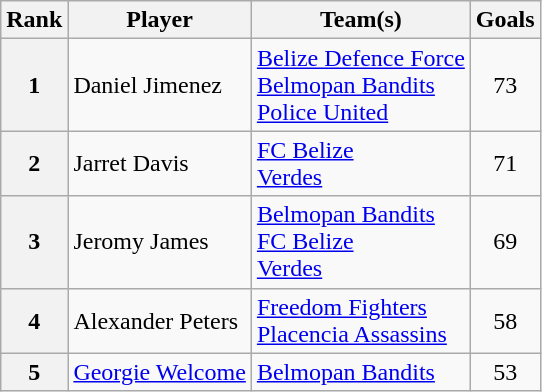<table class="wikitable" style="text-align:center">
<tr>
<th>Rank</th>
<th>Player</th>
<th>Team(s)</th>
<th>Goals</th>
</tr>
<tr>
<th rowspan="1">1</th>
<td align="left"> Daniel Jimenez</td>
<td align="left"><a href='#'>Belize Defence Force</a> <br> <a href='#'>Belmopan Bandits</a> <br> <a href='#'>Police United</a></td>
<td rowspan="1">73</td>
</tr>
<tr>
<th rowspan="1">2</th>
<td align="left"> Jarret Davis</td>
<td align="left"><a href='#'>FC Belize</a> <br> <a href='#'>Verdes</a></td>
<td rowspan="1">71</td>
</tr>
<tr>
<th rowspan="1">3</th>
<td align="left"> Jeromy James</td>
<td align="left"><a href='#'>Belmopan Bandits</a> <br> <a href='#'>FC Belize</a> <br> <a href='#'>Verdes</a></td>
<td rowspan="1">69</td>
</tr>
<tr>
<th rowspan="1">4</th>
<td align="left"> Alexander Peters</td>
<td align="left"><a href='#'>Freedom Fighters</a> <br> <a href='#'>Placencia Assassins</a></td>
<td rowspan="1">58</td>
</tr>
<tr>
<th rowspan="1">5</th>
<td align="left"> <a href='#'>Georgie Welcome</a></td>
<td align="left"><a href='#'>Belmopan Bandits</a></td>
<td rowspan="1">53</td>
</tr>
</table>
